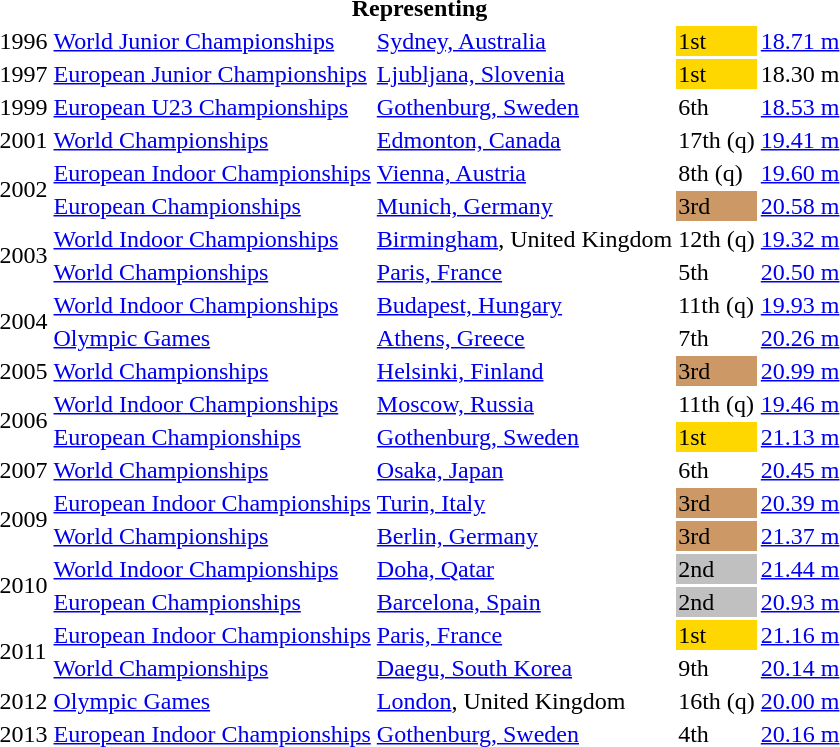<table>
<tr>
<th colspan="5">Representing </th>
</tr>
<tr>
<td>1996</td>
<td><a href='#'>World Junior Championships</a></td>
<td><a href='#'>Sydney, Australia</a></td>
<td bgcolor=gold>1st</td>
<td><a href='#'>18.71 m</a></td>
</tr>
<tr>
<td>1997</td>
<td><a href='#'>European Junior Championships</a></td>
<td><a href='#'>Ljubljana, Slovenia</a></td>
<td bgcolor=gold>1st</td>
<td>18.30 m</td>
</tr>
<tr>
<td>1999</td>
<td><a href='#'>European U23 Championships</a></td>
<td><a href='#'>Gothenburg, Sweden</a></td>
<td>6th</td>
<td><a href='#'>18.53 m</a></td>
</tr>
<tr>
<td>2001</td>
<td><a href='#'>World Championships</a></td>
<td><a href='#'>Edmonton, Canada</a></td>
<td>17th (q)</td>
<td><a href='#'>19.41 m</a></td>
</tr>
<tr>
<td rowspan=2>2002</td>
<td><a href='#'>European Indoor Championships</a></td>
<td><a href='#'>Vienna, Austria</a></td>
<td>8th (q)</td>
<td><a href='#'>19.60 m</a></td>
</tr>
<tr>
<td><a href='#'>European Championships</a></td>
<td><a href='#'>Munich, Germany</a></td>
<td bgcolor=cc9966>3rd</td>
<td><a href='#'>20.58 m</a></td>
</tr>
<tr>
<td rowspan=2>2003</td>
<td><a href='#'>World Indoor Championships</a></td>
<td><a href='#'>Birmingham</a>, United Kingdom</td>
<td>12th (q)</td>
<td><a href='#'>19.32 m</a></td>
</tr>
<tr>
<td><a href='#'>World Championships</a></td>
<td><a href='#'>Paris, France</a></td>
<td>5th</td>
<td><a href='#'>20.50 m</a></td>
</tr>
<tr>
<td rowspan=2>2004</td>
<td><a href='#'>World Indoor Championships</a></td>
<td><a href='#'>Budapest, Hungary</a></td>
<td>11th (q)</td>
<td><a href='#'>19.93 m</a></td>
</tr>
<tr>
<td><a href='#'>Olympic Games</a></td>
<td><a href='#'>Athens, Greece</a></td>
<td>7th</td>
<td><a href='#'>20.26 m</a></td>
</tr>
<tr>
<td>2005</td>
<td><a href='#'>World Championships</a></td>
<td><a href='#'>Helsinki, Finland</a></td>
<td bgcolor=cc9966>3rd</td>
<td><a href='#'>20.99 m</a></td>
</tr>
<tr>
<td rowspan=2>2006</td>
<td><a href='#'>World Indoor Championships</a></td>
<td><a href='#'>Moscow, Russia</a></td>
<td>11th (q)</td>
<td><a href='#'>19.46 m</a></td>
</tr>
<tr>
<td><a href='#'>European Championships</a></td>
<td><a href='#'>Gothenburg, Sweden</a></td>
<td bgcolor=gold>1st</td>
<td><a href='#'>21.13 m</a></td>
</tr>
<tr>
<td>2007</td>
<td><a href='#'>World Championships</a></td>
<td><a href='#'>Osaka, Japan</a></td>
<td>6th</td>
<td><a href='#'>20.45 m</a></td>
</tr>
<tr>
<td rowspan=2>2009</td>
<td><a href='#'>European Indoor Championships</a></td>
<td><a href='#'>Turin, Italy</a></td>
<td bgcolor=cc9966>3rd</td>
<td><a href='#'>20.39 m</a></td>
</tr>
<tr>
<td><a href='#'>World Championships</a></td>
<td><a href='#'>Berlin, Germany</a></td>
<td bgcolor=cc9966>3rd</td>
<td><a href='#'>21.37 m</a></td>
</tr>
<tr>
<td rowspan=2>2010</td>
<td><a href='#'>World Indoor Championships</a></td>
<td><a href='#'>Doha, Qatar</a></td>
<td bgcolor=silver>2nd</td>
<td><a href='#'>21.44 m</a></td>
</tr>
<tr>
<td><a href='#'>European Championships</a></td>
<td><a href='#'>Barcelona, Spain</a></td>
<td bgcolor=silver>2nd</td>
<td><a href='#'>20.93 m</a></td>
</tr>
<tr>
<td rowspan=2>2011</td>
<td><a href='#'>European Indoor Championships</a></td>
<td><a href='#'>Paris, France</a></td>
<td bgcolor=gold>1st</td>
<td><a href='#'>21.16 m</a></td>
</tr>
<tr>
<td><a href='#'>World Championships</a></td>
<td><a href='#'>Daegu, South Korea</a></td>
<td>9th</td>
<td><a href='#'>20.14 m</a></td>
</tr>
<tr>
<td>2012</td>
<td><a href='#'>Olympic Games</a></td>
<td><a href='#'>London</a>, United Kingdom</td>
<td>16th (q)</td>
<td><a href='#'>20.00 m</a></td>
</tr>
<tr>
<td>2013</td>
<td><a href='#'>European Indoor Championships</a></td>
<td><a href='#'>Gothenburg, Sweden</a></td>
<td>4th</td>
<td><a href='#'>20.16 m</a></td>
</tr>
</table>
